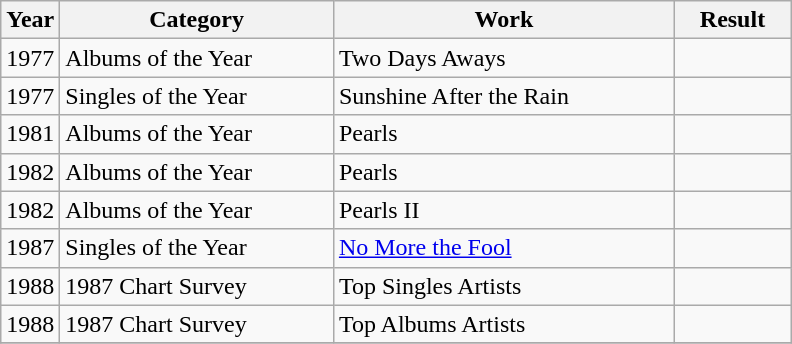<table class="wikitable">
<tr>
<th width="30">Year</th>
<th width="175">Category</th>
<th width="220">Work</th>
<th width="70">Result</th>
</tr>
<tr>
<td>1977</td>
<td>Albums of the Year</td>
<td>Two Days Aways</td>
<td></td>
</tr>
<tr>
<td>1977</td>
<td>Singles of the Year</td>
<td>Sunshine After the Rain</td>
<td></td>
</tr>
<tr>
<td>1981</td>
<td>Albums of the Year</td>
<td>Pearls</td>
<td></td>
</tr>
<tr>
<td>1982</td>
<td>Albums of the Year</td>
<td>Pearls</td>
<td></td>
</tr>
<tr>
<td>1982</td>
<td>Albums of the Year</td>
<td>Pearls II</td>
<td></td>
</tr>
<tr>
<td>1987 </td>
<td>Singles of the Year</td>
<td><a href='#'>No More the Fool</a></td>
<td></td>
</tr>
<tr>
<td>1988 </td>
<td>1987 Chart Survey</td>
<td>Top Singles Artists</td>
<td></td>
</tr>
<tr>
<td>1988</td>
<td>1987 Chart Survey</td>
<td>Top Albums Artists</td>
<td></td>
</tr>
<tr>
</tr>
</table>
